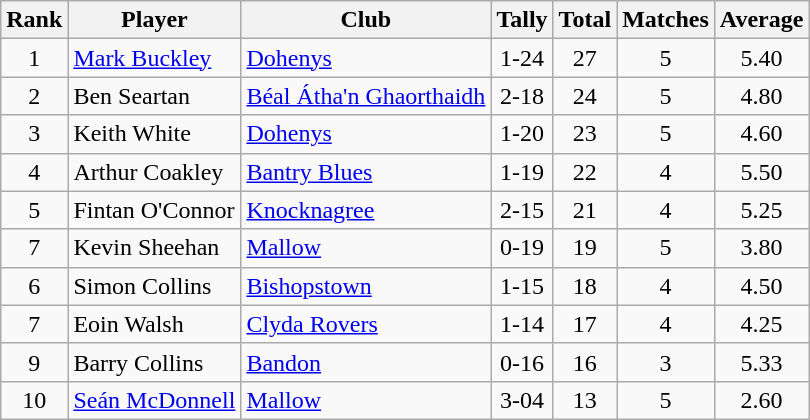<table class="wikitable">
<tr>
<th>Rank</th>
<th>Player</th>
<th>Club</th>
<th>Tally</th>
<th>Total</th>
<th>Matches</th>
<th>Average</th>
</tr>
<tr>
<td rowspan="1" style="text-align:center;">1</td>
<td><a href='#'>Mark Buckley</a></td>
<td><a href='#'>Dohenys</a></td>
<td align=center>1-24</td>
<td align=center>27</td>
<td align=center>5</td>
<td align=center>5.40</td>
</tr>
<tr>
<td rowspan="1" style="text-align:center;">2</td>
<td>Ben Seartan</td>
<td><a href='#'>Béal Átha'n Ghaorthaidh</a></td>
<td align=center>2-18</td>
<td align=center>24</td>
<td align=center>5</td>
<td align=center>4.80</td>
</tr>
<tr>
<td rowspan="1" style="text-align:center;">3</td>
<td>Keith White</td>
<td><a href='#'>Dohenys</a></td>
<td align=center>1-20</td>
<td align=center>23</td>
<td align=center>5</td>
<td align=center>4.60</td>
</tr>
<tr>
<td rowspan="1" style="text-align:center;">4</td>
<td>Arthur Coakley</td>
<td><a href='#'>Bantry Blues</a></td>
<td align=center>1-19</td>
<td align=center>22</td>
<td align=center>4</td>
<td align=center>5.50</td>
</tr>
<tr>
<td rowspan="1" style="text-align:center;">5</td>
<td>Fintan O'Connor</td>
<td><a href='#'>Knocknagree</a></td>
<td align=center>2-15</td>
<td align=center>21</td>
<td align=center>4</td>
<td align=center>5.25</td>
</tr>
<tr>
<td rowspan="1" style="text-align:center;">7</td>
<td>Kevin Sheehan</td>
<td><a href='#'>Mallow</a></td>
<td align=center>0-19</td>
<td align=center>19</td>
<td align=center>5</td>
<td align=center>3.80</td>
</tr>
<tr>
<td rowspan="1" style="text-align:center;">6</td>
<td>Simon Collins</td>
<td><a href='#'>Bishopstown</a></td>
<td align=center>1-15</td>
<td align=center>18</td>
<td align=center>4</td>
<td align=center>4.50</td>
</tr>
<tr>
<td rowspan="1" style="text-align:center;">7</td>
<td>Eoin Walsh</td>
<td><a href='#'>Clyda Rovers</a></td>
<td align=center>1-14</td>
<td align=center>17</td>
<td align=center>4</td>
<td align=center>4.25</td>
</tr>
<tr>
<td rowspan="1" style="text-align:center;">9</td>
<td>Barry Collins</td>
<td><a href='#'>Bandon</a></td>
<td align=center>0-16</td>
<td align=center>16</td>
<td align=center>3</td>
<td align=center>5.33</td>
</tr>
<tr>
<td rowspan="1" style="text-align:center;">10</td>
<td><a href='#'>Seán McDonnell</a></td>
<td><a href='#'>Mallow</a></td>
<td align=center>3-04</td>
<td align=center>13</td>
<td align=center>5</td>
<td align=center>2.60</td>
</tr>
</table>
